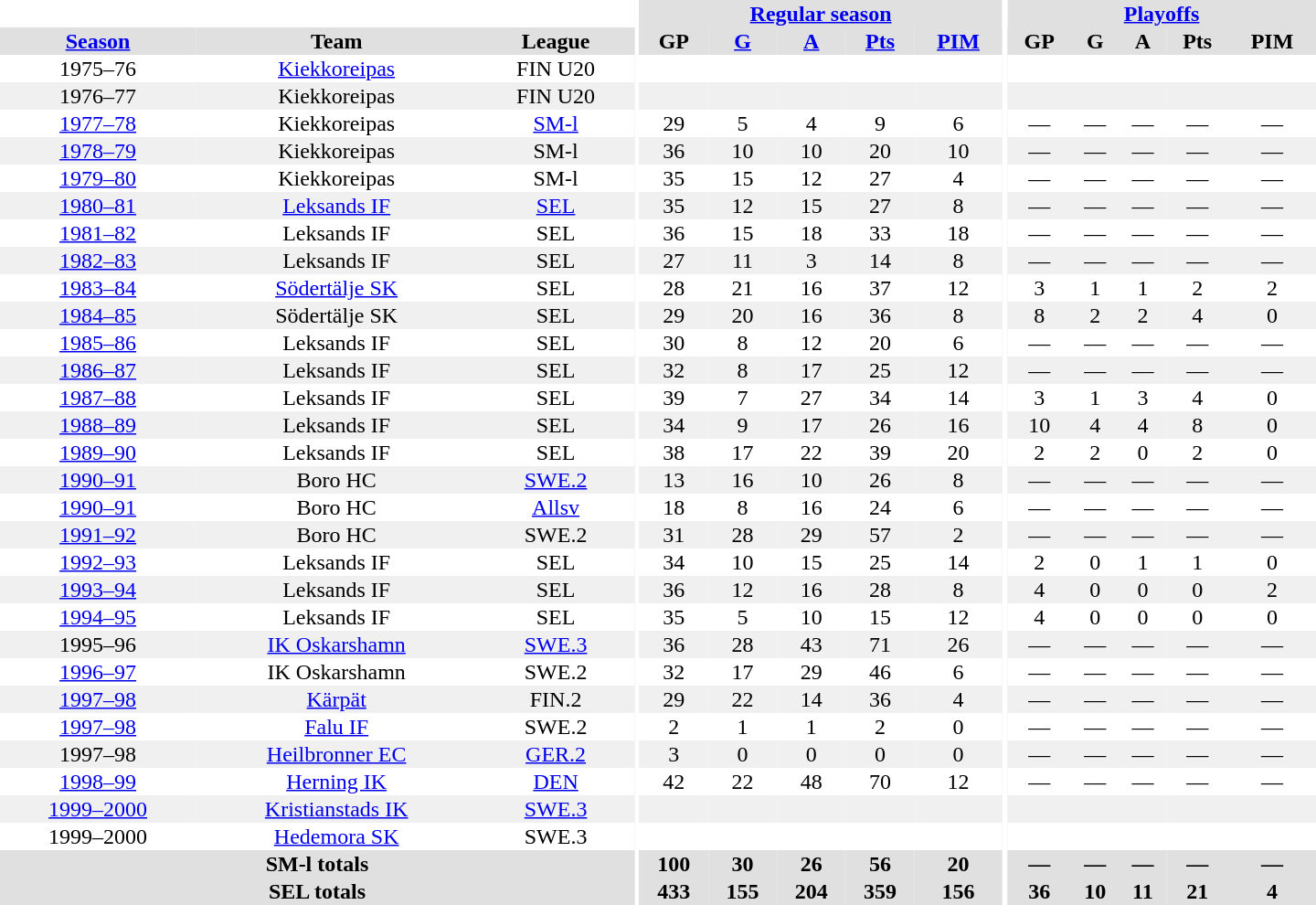<table border="0" cellpadding="1" cellspacing="0" style="text-align:center; width:60em">
<tr bgcolor="#e0e0e0">
<th colspan="3" bgcolor="#ffffff"></th>
<th rowspan="100" bgcolor="#ffffff"></th>
<th colspan="5"><a href='#'>Regular season</a></th>
<th rowspan="100" bgcolor="#ffffff"></th>
<th colspan="5"><a href='#'>Playoffs</a></th>
</tr>
<tr bgcolor="#e0e0e0">
<th><a href='#'>Season</a></th>
<th>Team</th>
<th>League</th>
<th>GP</th>
<th><a href='#'>G</a></th>
<th><a href='#'>A</a></th>
<th><a href='#'>Pts</a></th>
<th><a href='#'>PIM</a></th>
<th>GP</th>
<th>G</th>
<th>A</th>
<th>Pts</th>
<th>PIM</th>
</tr>
<tr>
<td>1975–76</td>
<td><a href='#'>Kiekkoreipas</a></td>
<td>FIN U20</td>
<td></td>
<td></td>
<td></td>
<td></td>
<td></td>
<td></td>
<td></td>
<td></td>
<td></td>
<td></td>
</tr>
<tr bgcolor="#f0f0f0">
<td>1976–77</td>
<td>Kiekkoreipas</td>
<td>FIN U20</td>
<td></td>
<td></td>
<td></td>
<td></td>
<td></td>
<td></td>
<td></td>
<td></td>
<td></td>
<td></td>
</tr>
<tr>
<td><a href='#'>1977–78</a></td>
<td>Kiekkoreipas</td>
<td><a href='#'>SM-l</a></td>
<td>29</td>
<td>5</td>
<td>4</td>
<td>9</td>
<td>6</td>
<td>—</td>
<td>—</td>
<td>—</td>
<td>—</td>
<td>—</td>
</tr>
<tr bgcolor="#f0f0f0">
<td><a href='#'>1978–79</a></td>
<td>Kiekkoreipas</td>
<td>SM-l</td>
<td>36</td>
<td>10</td>
<td>10</td>
<td>20</td>
<td>10</td>
<td>—</td>
<td>—</td>
<td>—</td>
<td>—</td>
<td>—</td>
</tr>
<tr>
<td><a href='#'>1979–80</a></td>
<td>Kiekkoreipas</td>
<td>SM-l</td>
<td>35</td>
<td>15</td>
<td>12</td>
<td>27</td>
<td>4</td>
<td>—</td>
<td>—</td>
<td>—</td>
<td>—</td>
<td>—</td>
</tr>
<tr bgcolor="#f0f0f0">
<td><a href='#'>1980–81</a></td>
<td><a href='#'>Leksands IF</a></td>
<td><a href='#'>SEL</a></td>
<td>35</td>
<td>12</td>
<td>15</td>
<td>27</td>
<td>8</td>
<td>—</td>
<td>—</td>
<td>—</td>
<td>—</td>
<td>—</td>
</tr>
<tr>
<td><a href='#'>1981–82</a></td>
<td>Leksands IF</td>
<td>SEL</td>
<td>36</td>
<td>15</td>
<td>18</td>
<td>33</td>
<td>18</td>
<td>—</td>
<td>—</td>
<td>—</td>
<td>—</td>
<td>—</td>
</tr>
<tr bgcolor="#f0f0f0">
<td><a href='#'>1982–83</a></td>
<td>Leksands IF</td>
<td>SEL</td>
<td>27</td>
<td>11</td>
<td>3</td>
<td>14</td>
<td>8</td>
<td>—</td>
<td>—</td>
<td>—</td>
<td>—</td>
<td>—</td>
</tr>
<tr>
<td><a href='#'>1983–84</a></td>
<td><a href='#'>Södertälje SK</a></td>
<td>SEL</td>
<td>28</td>
<td>21</td>
<td>16</td>
<td>37</td>
<td>12</td>
<td>3</td>
<td>1</td>
<td>1</td>
<td>2</td>
<td>2</td>
</tr>
<tr bgcolor="#f0f0f0">
<td><a href='#'>1984–85</a></td>
<td>Södertälje SK</td>
<td>SEL</td>
<td>29</td>
<td>20</td>
<td>16</td>
<td>36</td>
<td>8</td>
<td>8</td>
<td>2</td>
<td>2</td>
<td>4</td>
<td>0</td>
</tr>
<tr>
<td><a href='#'>1985–86</a></td>
<td>Leksands IF</td>
<td>SEL</td>
<td>30</td>
<td>8</td>
<td>12</td>
<td>20</td>
<td>6</td>
<td>—</td>
<td>—</td>
<td>—</td>
<td>—</td>
<td>—</td>
</tr>
<tr bgcolor="#f0f0f0">
<td><a href='#'>1986–87</a></td>
<td>Leksands IF</td>
<td>SEL</td>
<td>32</td>
<td>8</td>
<td>17</td>
<td>25</td>
<td>12</td>
<td>—</td>
<td>—</td>
<td>—</td>
<td>—</td>
<td>—</td>
</tr>
<tr>
<td><a href='#'>1987–88</a></td>
<td>Leksands IF</td>
<td>SEL</td>
<td>39</td>
<td>7</td>
<td>27</td>
<td>34</td>
<td>14</td>
<td>3</td>
<td>1</td>
<td>3</td>
<td>4</td>
<td>0</td>
</tr>
<tr bgcolor="#f0f0f0">
<td><a href='#'>1988–89</a></td>
<td>Leksands IF</td>
<td>SEL</td>
<td>34</td>
<td>9</td>
<td>17</td>
<td>26</td>
<td>16</td>
<td>10</td>
<td>4</td>
<td>4</td>
<td>8</td>
<td>0</td>
</tr>
<tr>
<td><a href='#'>1989–90</a></td>
<td>Leksands IF</td>
<td>SEL</td>
<td>38</td>
<td>17</td>
<td>22</td>
<td>39</td>
<td>20</td>
<td>2</td>
<td>2</td>
<td>0</td>
<td>2</td>
<td>0</td>
</tr>
<tr bgcolor="#f0f0f0">
<td><a href='#'>1990–91</a></td>
<td>Boro HC</td>
<td><a href='#'>SWE.2</a></td>
<td>13</td>
<td>16</td>
<td>10</td>
<td>26</td>
<td>8</td>
<td>—</td>
<td>—</td>
<td>—</td>
<td>—</td>
<td>—</td>
</tr>
<tr>
<td><a href='#'>1990–91</a></td>
<td>Boro HC</td>
<td><a href='#'>Allsv</a></td>
<td>18</td>
<td>8</td>
<td>16</td>
<td>24</td>
<td>6</td>
<td>—</td>
<td>—</td>
<td>—</td>
<td>—</td>
<td>—</td>
</tr>
<tr bgcolor="#f0f0f0">
<td><a href='#'>1991–92</a></td>
<td>Boro HC</td>
<td>SWE.2</td>
<td>31</td>
<td>28</td>
<td>29</td>
<td>57</td>
<td>2</td>
<td>—</td>
<td>—</td>
<td>—</td>
<td>—</td>
<td>—</td>
</tr>
<tr>
<td><a href='#'>1992–93</a></td>
<td>Leksands IF</td>
<td>SEL</td>
<td>34</td>
<td>10</td>
<td>15</td>
<td>25</td>
<td>14</td>
<td>2</td>
<td>0</td>
<td>1</td>
<td>1</td>
<td>0</td>
</tr>
<tr bgcolor="#f0f0f0">
<td><a href='#'>1993–94</a></td>
<td>Leksands IF</td>
<td>SEL</td>
<td>36</td>
<td>12</td>
<td>16</td>
<td>28</td>
<td>8</td>
<td>4</td>
<td>0</td>
<td>0</td>
<td>0</td>
<td>2</td>
</tr>
<tr>
<td><a href='#'>1994–95</a></td>
<td>Leksands IF</td>
<td>SEL</td>
<td>35</td>
<td>5</td>
<td>10</td>
<td>15</td>
<td>12</td>
<td>4</td>
<td>0</td>
<td>0</td>
<td>0</td>
<td>0</td>
</tr>
<tr bgcolor="#f0f0f0">
<td>1995–96</td>
<td><a href='#'>IK Oskarshamn</a></td>
<td><a href='#'>SWE.3</a></td>
<td>36</td>
<td>28</td>
<td>43</td>
<td>71</td>
<td>26</td>
<td>—</td>
<td>—</td>
<td>—</td>
<td>—</td>
<td>—</td>
</tr>
<tr>
<td><a href='#'>1996–97</a></td>
<td>IK Oskarshamn</td>
<td>SWE.2</td>
<td>32</td>
<td>17</td>
<td>29</td>
<td>46</td>
<td>6</td>
<td>—</td>
<td>—</td>
<td>—</td>
<td>—</td>
<td>—</td>
</tr>
<tr bgcolor="#f0f0f0">
<td><a href='#'>1997–98</a></td>
<td><a href='#'>Kärpät</a></td>
<td>FIN.2</td>
<td>29</td>
<td>22</td>
<td>14</td>
<td>36</td>
<td>4</td>
<td>—</td>
<td>—</td>
<td>—</td>
<td>—</td>
<td>—</td>
</tr>
<tr>
<td><a href='#'>1997–98</a></td>
<td><a href='#'>Falu IF</a></td>
<td>SWE.2</td>
<td>2</td>
<td>1</td>
<td>1</td>
<td>2</td>
<td>0</td>
<td>—</td>
<td>—</td>
<td>—</td>
<td>—</td>
<td>—</td>
</tr>
<tr bgcolor="#f0f0f0">
<td>1997–98</td>
<td><a href='#'>Heilbronner EC</a></td>
<td><a href='#'>GER.2</a></td>
<td>3</td>
<td>0</td>
<td>0</td>
<td>0</td>
<td>0</td>
<td>—</td>
<td>—</td>
<td>—</td>
<td>—</td>
<td>—</td>
</tr>
<tr>
<td><a href='#'>1998–99</a></td>
<td><a href='#'>Herning IK</a></td>
<td><a href='#'>DEN</a></td>
<td>42</td>
<td>22</td>
<td>48</td>
<td>70</td>
<td>12</td>
<td>—</td>
<td>—</td>
<td>—</td>
<td>—</td>
<td>—</td>
</tr>
<tr bgcolor="#f0f0f0">
<td><a href='#'>1999–2000</a></td>
<td><a href='#'>Kristianstads IK</a></td>
<td><a href='#'>SWE.3</a></td>
<td></td>
<td></td>
<td></td>
<td></td>
<td></td>
<td></td>
<td></td>
<td></td>
<td></td>
<td></td>
</tr>
<tr>
<td>1999–2000</td>
<td><a href='#'>Hedemora SK</a></td>
<td>SWE.3</td>
<td></td>
<td></td>
<td></td>
<td></td>
<td></td>
<td></td>
<td></td>
<td></td>
<td></td>
<td></td>
</tr>
<tr bgcolor="#e0e0e0">
<th colspan="3">SM-l totals</th>
<th>100</th>
<th>30</th>
<th>26</th>
<th>56</th>
<th>20</th>
<th>—</th>
<th>—</th>
<th>—</th>
<th>—</th>
<th>—</th>
</tr>
<tr bgcolor="#e0e0e0">
<th colspan="3">SEL totals</th>
<th>433</th>
<th>155</th>
<th>204</th>
<th>359</th>
<th>156</th>
<th>36</th>
<th>10</th>
<th>11</th>
<th>21</th>
<th>4</th>
</tr>
</table>
